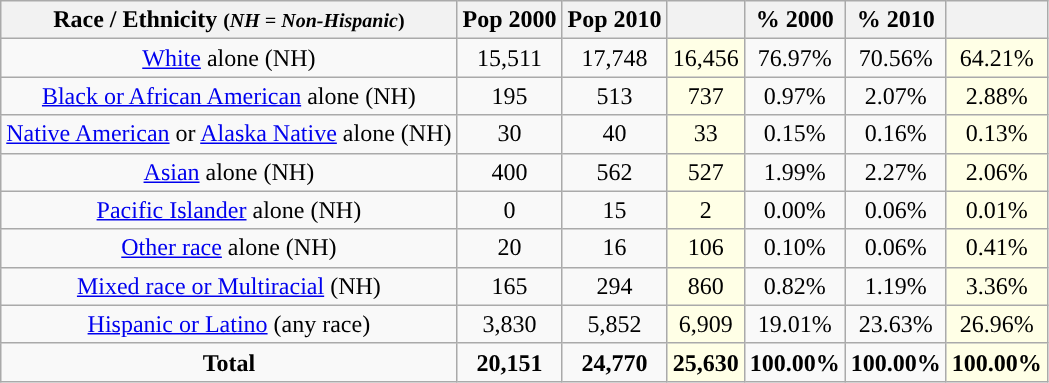<table class="wikitable" style="text-align:center;">
<tr>
<th>Race / Ethnicity <small>(<em>NH = Non-Hispanic</em>)</small></th>
<th>Pop 2000</th>
<th>Pop 2010</th>
<th></th>
<th>% 2000</th>
<th>% 2010</th>
<th></th>
</tr>
<tr>
<td><a href='#'>White</a> alone (NH)</td>
<td>15,511</td>
<td>17,748</td>
<td style='background: #ffffe6;'>16,456</td>
<td>76.97%</td>
<td>70.56%</td>
<td style='background: #ffffe6;'>64.21%</td>
</tr>
<tr>
<td><a href='#'>Black or African American</a> alone (NH)</td>
<td>195</td>
<td>513</td>
<td style='background: #ffffe6;'>737</td>
<td>0.97%</td>
<td>2.07%</td>
<td style='background: #ffffe6;'>2.88%</td>
</tr>
<tr>
<td><a href='#'>Native American</a> or <a href='#'>Alaska Native</a> alone (NH)</td>
<td>30</td>
<td>40</td>
<td style='background: #ffffe6;'>33</td>
<td>0.15%</td>
<td>0.16%</td>
<td style='background: #ffffe6;'>0.13%</td>
</tr>
<tr>
<td><a href='#'>Asian</a> alone (NH)</td>
<td>400</td>
<td>562</td>
<td style='background: #ffffe6;'>527</td>
<td>1.99%</td>
<td>2.27%</td>
<td style='background: #ffffe6;'>2.06%</td>
</tr>
<tr>
<td><a href='#'>Pacific Islander</a> alone (NH)</td>
<td>0</td>
<td>15</td>
<td style='background: #ffffe6;'>2</td>
<td>0.00%</td>
<td>0.06%</td>
<td style='background: #ffffe6;'>0.01%</td>
</tr>
<tr>
<td><a href='#'>Other race</a> alone (NH)</td>
<td>20</td>
<td>16</td>
<td style='background: #ffffe6;'>106</td>
<td>0.10%</td>
<td>0.06%</td>
<td style='background: #ffffe6;'>0.41%</td>
</tr>
<tr>
<td><a href='#'>Mixed race or Multiracial</a> (NH)</td>
<td>165</td>
<td>294</td>
<td style='background: #ffffe6;'>860</td>
<td>0.82%</td>
<td>1.19%</td>
<td style='background: #ffffe6;'>3.36%</td>
</tr>
<tr>
<td><a href='#'>Hispanic or Latino</a> (any race)</td>
<td>3,830</td>
<td>5,852</td>
<td style='background: #ffffe6;'>6,909</td>
<td>19.01%</td>
<td>23.63%</td>
<td style='background: #ffffe6;'>26.96%</td>
</tr>
<tr>
<td><strong>Total</strong></td>
<td><strong>20,151</strong></td>
<td><strong>24,770</strong></td>
<td style='background: #ffffe6;'><strong>25,630</strong></td>
<td><strong>100.00%</strong></td>
<td><strong>100.00%</strong></td>
<td style='background: #ffffe6;'><strong>100.00%</strong></td>
</tr>
</table>
